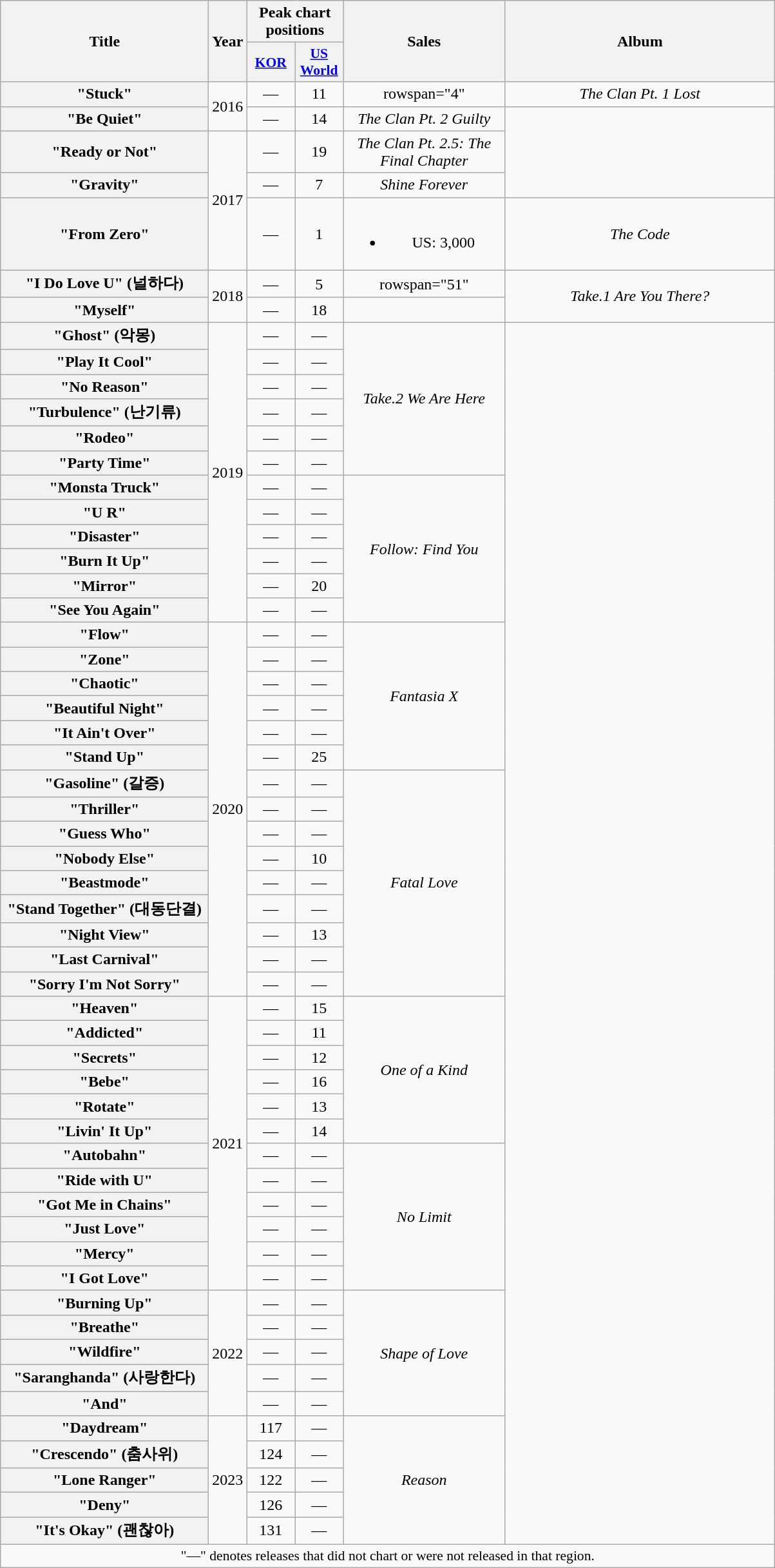<table class="wikitable plainrowheaders" style="text-align:center">
<tr>
<th scope="col" rowspan="2" style="width:13em;">Title</th>
<th scope="col" rowspan="2">Year</th>
<th scope="col" colspan="2">Peak chart positions</th>
<th scope="col" rowspan="2" style="width:10em;">Sales</th>
<th scope="col" rowspan="2" style="width:17em;">Album</th>
</tr>
<tr>
<th scope="col" style="width:3em;font-size:90%;"><a href='#'>KOR</a><br></th>
<th scope="col" style="width:3em;font-size:90%;"><a href='#'>US<br>World</a><br></th>
</tr>
<tr>
<th scope="row">"Stuck"</th>
<td rowspan="2">2016</td>
<td>—</td>
<td>11</td>
<td>rowspan="4" </td>
<td><em>The Clan Pt. 1 Lost</em></td>
</tr>
<tr>
<th scope="row">"Be Quiet"</th>
<td>—</td>
<td>14</td>
<td><em>The Clan Pt. 2 Guilty</em></td>
</tr>
<tr>
<th scope="row">"Ready or Not"</th>
<td rowspan="3">2017</td>
<td>—</td>
<td>19</td>
<td><em>The Clan Pt. 2.5: The Final Chapter</em></td>
</tr>
<tr>
<th scope="row">"Gravity"</th>
<td>—</td>
<td>7</td>
<td><em>Shine Forever</em></td>
</tr>
<tr>
<th scope="row">"From Zero"</th>
<td>—</td>
<td>1</td>
<td><br><ul><li>US: 3,000</li></ul></td>
<td><em>The Code</em></td>
</tr>
<tr>
<th scope="row">"I Do Love U" (널하다)</th>
<td rowspan="2">2018</td>
<td>—</td>
<td>5</td>
<td>rowspan="51" </td>
<td rowspan="2"><em>Take.1 Are You There?</em></td>
</tr>
<tr>
<th scope="row">"Myself"</th>
<td>—</td>
<td>18</td>
</tr>
<tr>
<th scope="row">"Ghost" (악몽)</th>
<td rowspan="12">2019</td>
<td>—</td>
<td>—</td>
<td rowspan="6"><em>Take.2 We Are Here</em></td>
</tr>
<tr>
<th scope="row">"Play It Cool" <br></th>
<td>—</td>
<td>—</td>
</tr>
<tr>
<th scope="row">"No Reason"</th>
<td>—</td>
<td>—</td>
</tr>
<tr>
<th scope="row">"Turbulence" (난기류)</th>
<td>—</td>
<td>—</td>
</tr>
<tr>
<th scope="row">"Rodeo"</th>
<td>—</td>
<td>—</td>
</tr>
<tr>
<th scope="row">"Party Time"</th>
<td>—</td>
<td>—</td>
</tr>
<tr>
<th scope="row">"Monsta Truck"</th>
<td>—</td>
<td>—</td>
<td rowspan="6"><em>Follow: Find You</em></td>
</tr>
<tr>
<th scope="row">"U R"</th>
<td>—</td>
<td>—</td>
</tr>
<tr>
<th scope="row">"Disaster"</th>
<td>—</td>
<td>—</td>
</tr>
<tr>
<th scope="row">"Burn It Up"</th>
<td>—</td>
<td>—</td>
</tr>
<tr>
<th scope="row">"Mirror"</th>
<td>—</td>
<td>20</td>
</tr>
<tr>
<th scope="row">"See You Again"</th>
<td>—</td>
<td>—</td>
</tr>
<tr>
<th scope="row">"Flow"</th>
<td rowspan="15">2020</td>
<td>—</td>
<td>—</td>
<td rowspan="6"><em>Fantasia X</em></td>
</tr>
<tr>
<th scope="row">"Zone"</th>
<td>—</td>
<td>—</td>
</tr>
<tr>
<th scope="row">"Chaotic"</th>
<td>—</td>
<td>—</td>
</tr>
<tr>
<th scope="row">"Beautiful Night"</th>
<td>—</td>
<td>—</td>
</tr>
<tr>
<th scope="row">"It Ain't Over"</th>
<td>—</td>
<td>—</td>
</tr>
<tr>
<th scope="row">"Stand Up"</th>
<td>—</td>
<td>25</td>
</tr>
<tr>
<th scope="row">"Gasoline" (갈증)</th>
<td>—</td>
<td>—</td>
<td rowspan="9"><em>Fatal Love</em></td>
</tr>
<tr>
<th scope="row">"Thriller"</th>
<td>—</td>
<td>—</td>
</tr>
<tr>
<th scope="row">"Guess Who"</th>
<td>—</td>
<td>—</td>
</tr>
<tr>
<th scope="row">"Nobody Else"</th>
<td>—</td>
<td>10</td>
</tr>
<tr>
<th scope="row">"Beastmode"</th>
<td>—</td>
<td>—</td>
</tr>
<tr>
<th scope="row">"Stand Together" (대동단결)</th>
<td>—</td>
<td>—</td>
</tr>
<tr>
<th scope="row">"Night View"</th>
<td>—</td>
<td>13</td>
</tr>
<tr>
<th scope="row">"Last Carnival"</th>
<td>—</td>
<td>—</td>
</tr>
<tr>
<th scope="row">"Sorry I'm Not Sorry"</th>
<td>—</td>
<td>—</td>
</tr>
<tr>
<th scope="row">"Heaven"</th>
<td rowspan="12">2021</td>
<td>—</td>
<td>15</td>
<td rowspan="6"><em>One of a Kind</em></td>
</tr>
<tr>
<th scope="row">"Addicted"</th>
<td>—</td>
<td>11</td>
</tr>
<tr>
<th scope="row">"Secrets"</th>
<td>—</td>
<td>12</td>
</tr>
<tr>
<th scope="row">"Bebe"</th>
<td>—</td>
<td>16</td>
</tr>
<tr>
<th scope="row">"Rotate"</th>
<td>—</td>
<td>13</td>
</tr>
<tr>
<th scope="row">"Livin' It Up"</th>
<td>—</td>
<td>14</td>
</tr>
<tr>
<th scope="row">"Autobahn"</th>
<td>—</td>
<td>—</td>
<td rowspan="6"><em>No Limit</em></td>
</tr>
<tr>
<th scope="row">"Ride with U"</th>
<td>—</td>
<td>—</td>
</tr>
<tr>
<th scope="row">"Got Me in Chains"</th>
<td>—</td>
<td>—</td>
</tr>
<tr>
<th scope="row">"Just Love"</th>
<td>—</td>
<td>—</td>
</tr>
<tr>
<th scope="row">"Mercy"</th>
<td>—</td>
<td>—</td>
</tr>
<tr>
<th scope="row">"I Got Love"</th>
<td>—</td>
<td>—</td>
</tr>
<tr>
<th scope="row">"Burning Up" <br></th>
<td rowspan="5">2022</td>
<td>—</td>
<td>—</td>
<td rowspan="5"><em>Shape of Love</em></td>
</tr>
<tr>
<th scope="row">"Breathe"</th>
<td>—</td>
<td>—</td>
</tr>
<tr>
<th scope="row">"Wildfire"</th>
<td>—</td>
<td>—</td>
</tr>
<tr>
<th scope="row">"Saranghanda" (사랑한다)</th>
<td>—</td>
<td>—</td>
</tr>
<tr>
<th scope="row">"And"</th>
<td>—</td>
<td>—</td>
</tr>
<tr>
<th scope="row">"Daydream"</th>
<td rowspan="5">2023</td>
<td>117</td>
<td>—</td>
<td rowspan="5"><em>Reason</em></td>
</tr>
<tr>
<th scope="row">"Crescendo" (춤사위)</th>
<td>124</td>
<td>—</td>
</tr>
<tr>
<th scope="row">"Lone Ranger"</th>
<td>122</td>
<td>—</td>
</tr>
<tr>
<th scope="row">"Deny"</th>
<td>126</td>
<td>—</td>
</tr>
<tr>
<th scope="row">"It's Okay" (괜찮아)</th>
<td>131</td>
<td>—</td>
</tr>
<tr>
<td colspan="6" style="font-size:90%">"—" denotes releases that did not chart or were not released in that region.</td>
</tr>
</table>
